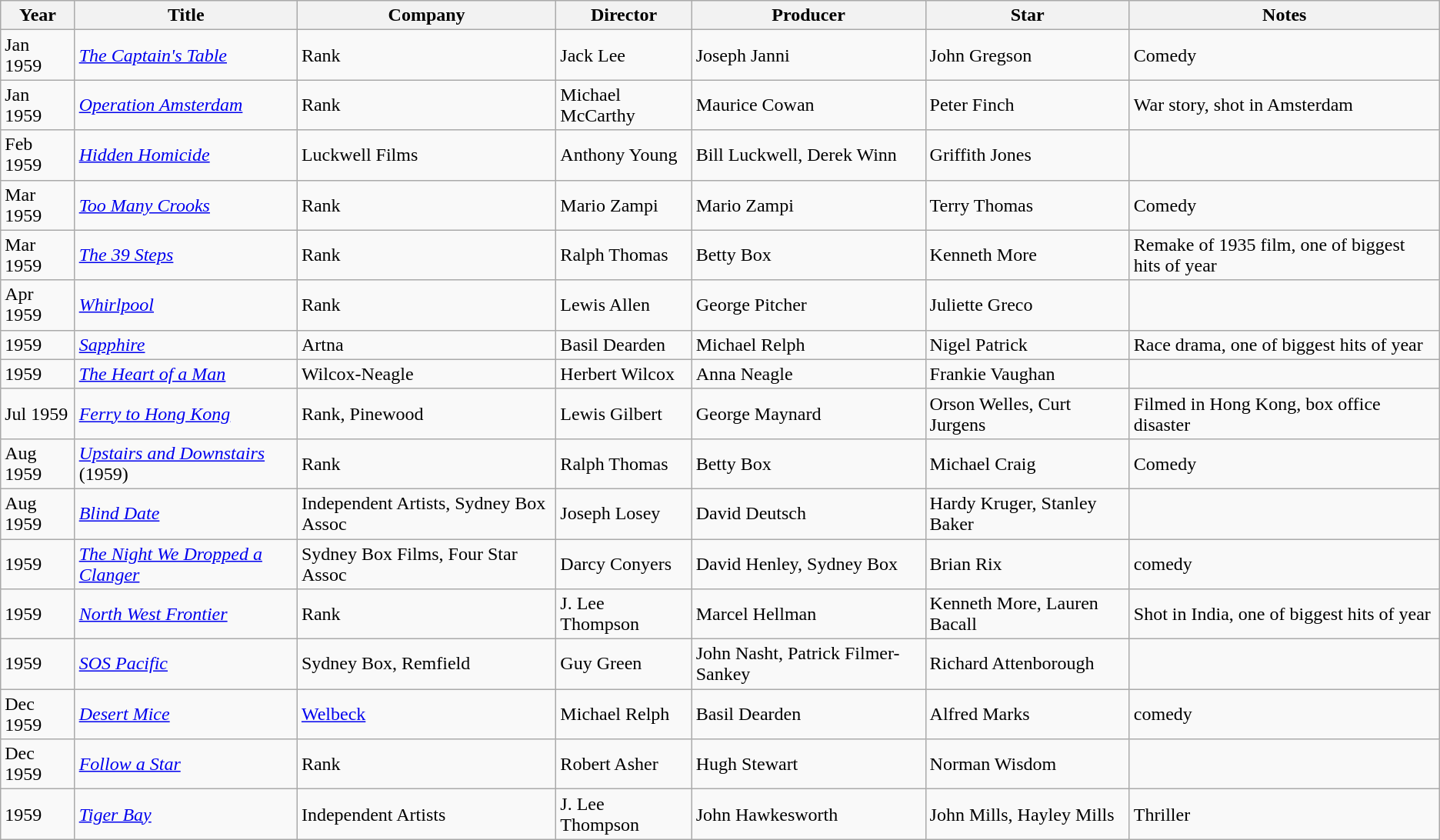<table class="wikitable sortable">
<tr>
<th>Year</th>
<th>Title</th>
<th>Company</th>
<th>Director</th>
<th>Producer</th>
<th>Star</th>
<th>Notes</th>
</tr>
<tr>
<td>Jan 1959</td>
<td><em><a href='#'>The Captain's Table</a></em></td>
<td>Rank</td>
<td>Jack Lee</td>
<td>Joseph Janni</td>
<td>John Gregson</td>
<td>Comedy</td>
</tr>
<tr>
<td>Jan 1959</td>
<td><em><a href='#'>Operation Amsterdam</a></em></td>
<td>Rank</td>
<td>Michael McCarthy</td>
<td>Maurice Cowan</td>
<td>Peter Finch</td>
<td>War story, shot in Amsterdam</td>
</tr>
<tr>
<td>Feb 1959</td>
<td><em><a href='#'>Hidden Homicide</a></em></td>
<td>Luckwell Films</td>
<td>Anthony Young</td>
<td>Bill Luckwell, Derek Winn</td>
<td>Griffith Jones</td>
<td></td>
</tr>
<tr>
<td>Mar 1959</td>
<td><em><a href='#'>Too Many Crooks</a></em></td>
<td>Rank</td>
<td>Mario Zampi</td>
<td>Mario Zampi</td>
<td>Terry Thomas</td>
<td>Comedy</td>
</tr>
<tr>
<td>Mar 1959</td>
<td><em><a href='#'>The 39 Steps</a></em></td>
<td>Rank</td>
<td>Ralph Thomas</td>
<td>Betty Box</td>
<td>Kenneth More</td>
<td>Remake of 1935 film, one of biggest hits of year</td>
</tr>
<tr>
<td>Apr 1959</td>
<td><em><a href='#'>Whirlpool</a></em></td>
<td>Rank</td>
<td>Lewis Allen</td>
<td>George Pitcher</td>
<td>Juliette Greco</td>
<td></td>
</tr>
<tr>
<td>1959</td>
<td><em><a href='#'>Sapphire</a></em></td>
<td>Artna</td>
<td>Basil Dearden</td>
<td>Michael Relph</td>
<td>Nigel Patrick</td>
<td>Race drama, one of biggest hits of year</td>
</tr>
<tr>
<td>1959</td>
<td><em><a href='#'>The Heart of a Man</a></em></td>
<td>Wilcox-Neagle</td>
<td>Herbert Wilcox</td>
<td>Anna Neagle</td>
<td>Frankie Vaughan</td>
<td></td>
</tr>
<tr>
<td>Jul 1959</td>
<td><em><a href='#'>Ferry to Hong Kong</a></em></td>
<td>Rank, Pinewood</td>
<td>Lewis Gilbert</td>
<td>George Maynard</td>
<td>Orson Welles, Curt Jurgens</td>
<td>Filmed in Hong Kong, box office disaster</td>
</tr>
<tr>
<td>Aug 1959</td>
<td><em><a href='#'>Upstairs and Downstairs</a></em> (1959)</td>
<td>Rank</td>
<td>Ralph Thomas</td>
<td>Betty Box</td>
<td>Michael Craig</td>
<td>Comedy</td>
</tr>
<tr>
<td>Aug 1959</td>
<td><em><a href='#'>Blind Date</a></em></td>
<td>Independent Artists, Sydney Box Assoc</td>
<td>Joseph Losey</td>
<td>David Deutsch</td>
<td>Hardy Kruger, Stanley Baker</td>
<td></td>
</tr>
<tr>
<td>1959</td>
<td><em><a href='#'>The Night We Dropped a Clanger</a></em></td>
<td>Sydney Box Films, Four Star Assoc</td>
<td>Darcy Conyers</td>
<td>David Henley, Sydney Box</td>
<td>Brian Rix</td>
<td>comedy</td>
</tr>
<tr>
<td>1959</td>
<td><em><a href='#'>North West Frontier</a></em></td>
<td>Rank</td>
<td>J. Lee Thompson</td>
<td>Marcel Hellman</td>
<td>Kenneth More, Lauren Bacall</td>
<td>Shot in India, one of biggest hits of year</td>
</tr>
<tr>
<td>1959</td>
<td><em><a href='#'>SOS Pacific</a></em></td>
<td>Sydney Box, Remfield</td>
<td>Guy Green</td>
<td>John Nasht, Patrick Filmer-Sankey</td>
<td>Richard Attenborough</td>
<td></td>
</tr>
<tr>
<td>Dec 1959</td>
<td><em><a href='#'>Desert Mice</a></em></td>
<td><a href='#'>Welbeck</a></td>
<td>Michael Relph</td>
<td>Basil Dearden</td>
<td>Alfred Marks</td>
<td>comedy</td>
</tr>
<tr>
<td>Dec 1959</td>
<td><em><a href='#'>Follow a Star</a></em></td>
<td>Rank</td>
<td>Robert Asher</td>
<td>Hugh Stewart</td>
<td>Norman Wisdom</td>
<td></td>
</tr>
<tr>
<td>1959</td>
<td><em><a href='#'>Tiger Bay</a></em></td>
<td>Independent Artists</td>
<td>J. Lee Thompson</td>
<td>John Hawkesworth</td>
<td>John Mills, Hayley Mills</td>
<td>Thriller</td>
</tr>
</table>
